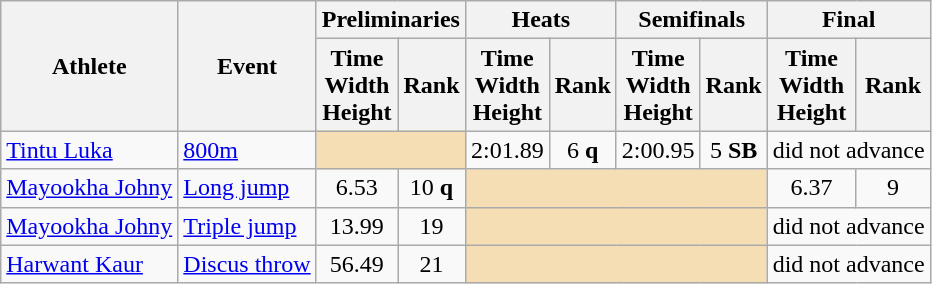<table class=wikitable sortable>
<tr>
<th rowspan="2">Athlete</th>
<th rowspan="2">Event</th>
<th colspan="2">Preliminaries</th>
<th colspan="2">Heats</th>
<th colspan="2">Semifinals</th>
<th colspan="2">Final</th>
</tr>
<tr>
<th>Time<br>Width<br>Height</th>
<th>Rank</th>
<th>Time<br>Width<br>Height</th>
<th>Rank</th>
<th>Time<br>Width<br>Height</th>
<th>Rank</th>
<th>Time<br>Width<br>Height</th>
<th>Rank</th>
</tr>
<tr>
<td><a href='#'>Tintu Luka</a></td>
<td><a href='#'>800m</a></td>
<td bgcolor="wheat" colspan=2></td>
<td align="center">2:01.89</td>
<td align="center">6 <strong>q</strong></td>
<td align="center">2:00.95</td>
<td align="center">5 <strong>SB</strong></td>
<td colspan=2>did not advance</td>
</tr>
<tr>
<td><a href='#'>Mayookha Johny</a></td>
<td><a href='#'>Long jump</a></td>
<td align="center">6.53</td>
<td align="center">10 <strong>q</strong></td>
<td colspan= 4 bgcolor="wheat"></td>
<td align="center">6.37</td>
<td align="center">9</td>
</tr>
<tr>
<td><a href='#'>Mayookha Johny</a></td>
<td><a href='#'>Triple jump</a></td>
<td align="center">13.99</td>
<td align="center">19</td>
<td colspan= 4 bgcolor="wheat"></td>
<td align="center" colspan=2>did not advance</td>
</tr>
<tr>
<td><a href='#'>Harwant Kaur</a></td>
<td><a href='#'>Discus throw</a></td>
<td align="center">56.49</td>
<td align="center">21</td>
<td colspan= 4 bgcolor="wheat"></td>
<td align="center" colspan= 2>did not advance</td>
</tr>
</table>
